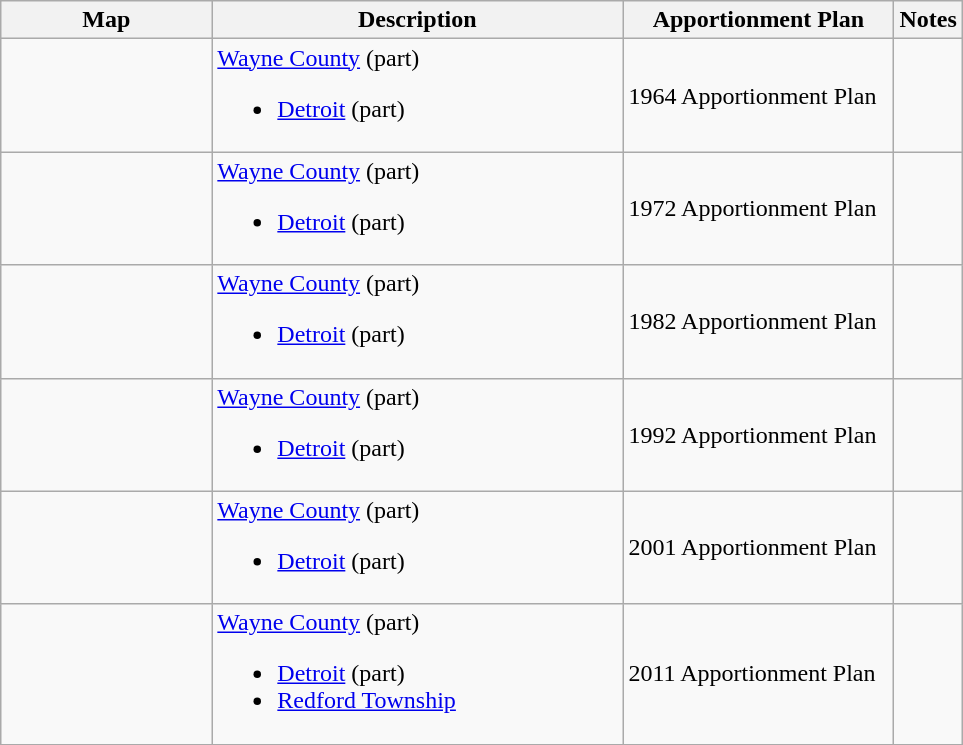<table class="wikitable sortable">
<tr>
<th style="width:100pt;">Map</th>
<th style="width:200pt;">Description</th>
<th style="width:130pt;">Apportionment Plan</th>
<th style="width:15pt;">Notes</th>
</tr>
<tr>
<td></td>
<td><a href='#'>Wayne County</a> (part)<br><ul><li><a href='#'>Detroit</a> (part)</li></ul></td>
<td>1964 Apportionment Plan</td>
<td></td>
</tr>
<tr>
<td></td>
<td><a href='#'>Wayne County</a> (part)<br><ul><li><a href='#'>Detroit</a> (part)</li></ul></td>
<td>1972 Apportionment Plan</td>
<td></td>
</tr>
<tr>
<td></td>
<td><a href='#'>Wayne County</a> (part)<br><ul><li><a href='#'>Detroit</a> (part)</li></ul></td>
<td>1982 Apportionment Plan</td>
<td></td>
</tr>
<tr>
<td></td>
<td><a href='#'>Wayne County</a> (part)<br><ul><li><a href='#'>Detroit</a> (part)</li></ul></td>
<td>1992 Apportionment Plan</td>
<td></td>
</tr>
<tr>
<td></td>
<td><a href='#'>Wayne County</a> (part)<br><ul><li><a href='#'>Detroit</a> (part)</li></ul></td>
<td>2001 Apportionment Plan</td>
<td></td>
</tr>
<tr>
<td></td>
<td><a href='#'>Wayne County</a> (part)<br><ul><li><a href='#'>Detroit</a> (part)</li><li><a href='#'>Redford Township</a></li></ul></td>
<td>2011 Apportionment Plan</td>
<td></td>
</tr>
<tr>
</tr>
</table>
